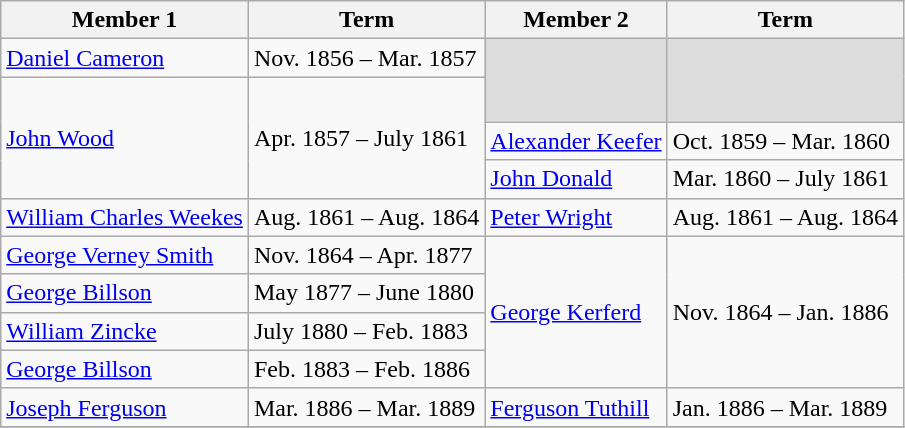<table class="wikitable">
<tr>
<th>Member 1</th>
<th>Term</th>
<th>Member 2</th>
<th>Term</th>
</tr>
<tr>
<td><a href='#'>Daniel Cameron</a> </td>
<td>Nov. 1856 – Mar. 1857</td>
<td style="height: 3em; background:#DCDCDC;" rowspan="2"> </td>
<td style="background:#DCDCDC;" rowspan="2"></td>
</tr>
<tr>
<td rowspan="3"><a href='#'>John Wood</a></td>
<td rowspan="3">Apr. 1857 – July 1861</td>
</tr>
<tr>
<td><a href='#'>Alexander Keefer</a></td>
<td>Oct. 1859 – Mar. 1860</td>
</tr>
<tr>
<td><a href='#'>John Donald</a></td>
<td>Mar. 1860 – July 1861</td>
</tr>
<tr>
<td><a href='#'>William Charles Weekes</a></td>
<td>Aug. 1861 – Aug. 1864</td>
<td><a href='#'>Peter Wright</a></td>
<td>Aug. 1861 – Aug. 1864</td>
</tr>
<tr>
<td><a href='#'>George Verney Smith</a></td>
<td>Nov. 1864 – Apr. 1877</td>
<td rowspan="4"><a href='#'>George Kerferd</a></td>
<td rowspan="4">Nov. 1864 – Jan. 1886</td>
</tr>
<tr>
<td><a href='#'>George Billson</a></td>
<td>May 1877 – June 1880</td>
</tr>
<tr>
<td><a href='#'>William Zincke</a></td>
<td>July 1880 – Feb. 1883</td>
</tr>
<tr>
<td><a href='#'>George Billson</a></td>
<td>Feb. 1883 – Feb. 1886</td>
</tr>
<tr>
<td><a href='#'>Joseph Ferguson</a></td>
<td>Mar. 1886 – Mar. 1889</td>
<td><a href='#'>Ferguson Tuthill</a></td>
<td>Jan. 1886 – Mar. 1889</td>
</tr>
<tr>
</tr>
</table>
